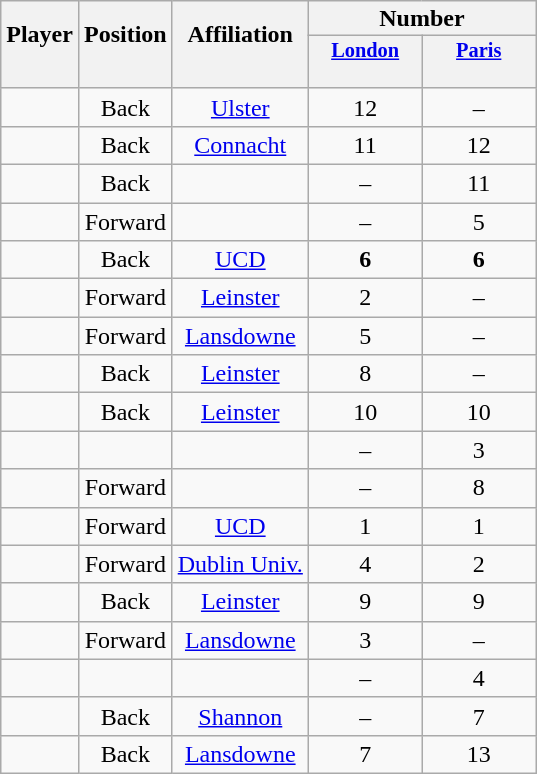<table class="wikitable sortable" style="text-align:center;">
<tr>
<th rowspan=2 style="border-bottom:0px;">Player</th>
<th rowspan=2 style="border-bottom:0px;">Position</th>
<th rowspan=2 style="border-bottom:0px;">Affiliation</th>
<th colspan=2 style="padding:2px;">Number</th>
</tr>
<tr>
<th valign=top style="width:5.2em; border-bottom:0px; padding:2px; font-size:85%;"><a href='#'>London</a></th>
<th valign=top style="width:5.2em; border-bottom:0px; padding:2px; font-size:85%;"><a href='#'>Paris</a></th>
</tr>
<tr style="line-height:8px;">
<th style="border-top:0px;"> </th>
<th style="border-top:0px;"></th>
<th style="border-top:0px;"></th>
<th data-sort-type="number" style="border-top:0px;"></th>
<th data-sort-type="number" style="border-top:0px;"></th>
</tr>
<tr>
<td align=left></td>
<td>Back</td>
<td><a href='#'>Ulster</a></td>
<td>12</td>
<td>–</td>
</tr>
<tr>
<td align=left></td>
<td>Back</td>
<td><a href='#'>Connacht</a></td>
<td>11</td>
<td>12</td>
</tr>
<tr>
<td align=left></td>
<td>Back</td>
<td></td>
<td>–</td>
<td>11</td>
</tr>
<tr>
<td align=left></td>
<td>Forward</td>
<td></td>
<td>–</td>
<td>5</td>
</tr>
<tr>
<td align=left></td>
<td>Back</td>
<td><a href='#'>UCD</a></td>
<td><strong>6</strong></td>
<td><strong>6</strong></td>
</tr>
<tr>
<td align=left></td>
<td>Forward</td>
<td><a href='#'>Leinster</a></td>
<td>2</td>
<td>–</td>
</tr>
<tr>
<td align=left></td>
<td>Forward</td>
<td><a href='#'>Lansdowne</a></td>
<td>5</td>
<td>–</td>
</tr>
<tr>
<td align=left></td>
<td>Back</td>
<td><a href='#'>Leinster</a></td>
<td>8</td>
<td>–</td>
</tr>
<tr>
<td align=left></td>
<td>Back</td>
<td><a href='#'>Leinster</a></td>
<td>10</td>
<td>10</td>
</tr>
<tr>
<td align=left></td>
<td></td>
<td></td>
<td>–</td>
<td>3</td>
</tr>
<tr>
<td align=left></td>
<td>Forward</td>
<td></td>
<td>–</td>
<td>8</td>
</tr>
<tr>
<td align=left></td>
<td>Forward</td>
<td><a href='#'>UCD</a></td>
<td>1</td>
<td>1</td>
</tr>
<tr>
<td align=left></td>
<td>Forward</td>
<td><a href='#'>Dublin Univ.</a></td>
<td>4</td>
<td>2</td>
</tr>
<tr>
<td align=left></td>
<td>Back</td>
<td><a href='#'>Leinster</a></td>
<td>9</td>
<td>9</td>
</tr>
<tr>
<td align=left></td>
<td>Forward</td>
<td><a href='#'>Lansdowne</a></td>
<td>3</td>
<td>–</td>
</tr>
<tr>
<td align=left></td>
<td></td>
<td></td>
<td>–</td>
<td>4</td>
</tr>
<tr>
<td align=left></td>
<td>Back</td>
<td><a href='#'>Shannon</a></td>
<td>–</td>
<td>7</td>
</tr>
<tr>
<td align=left></td>
<td>Back</td>
<td><a href='#'>Lansdowne</a></td>
<td>7</td>
<td>13</td>
</tr>
</table>
